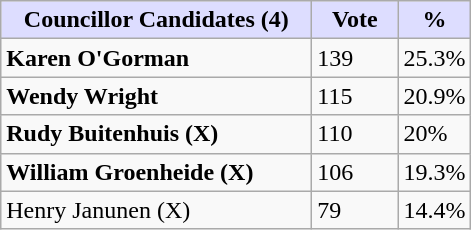<table class="wikitable">
<tr>
<th style="background:#ddf; width:200px;">Councillor Candidates (4)</th>
<th style="background:#ddf; width:50px;">Vote</th>
<th style="background:#ddf; width:30px;">%</th>
</tr>
<tr>
<td><strong>Karen O'Gorman</strong></td>
<td>139</td>
<td>25.3%</td>
</tr>
<tr>
<td><strong>Wendy Wright</strong></td>
<td>115</td>
<td>20.9%</td>
</tr>
<tr>
<td><strong>Rudy Buitenhuis (X)</strong></td>
<td>110</td>
<td>20%</td>
</tr>
<tr>
<td><strong>William Groenheide (X)</strong></td>
<td>106</td>
<td>19.3%</td>
</tr>
<tr>
<td>Henry Janunen (X)</td>
<td>79</td>
<td>14.4%</td>
</tr>
</table>
